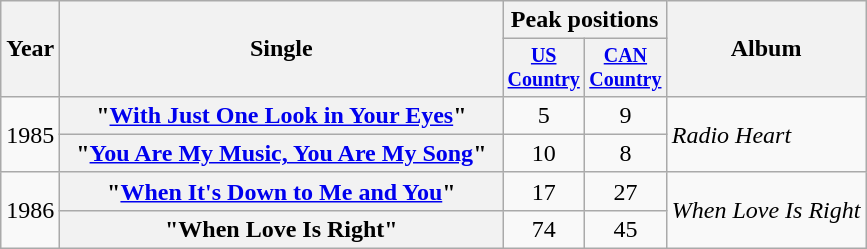<table class="wikitable plainrowheaders" style="text-align:center;">
<tr>
<th rowspan="2">Year</th>
<th rowspan="2" style="width:18em;">Single</th>
<th colspan="2">Peak positions</th>
<th rowspan="2">Album</th>
</tr>
<tr style="font-size:smaller;">
<th style="width:45px;"><a href='#'>US Country</a></th>
<th style="width:45px;"><a href='#'>CAN Country</a></th>
</tr>
<tr>
<td rowspan="2">1985</td>
<th scope="row">"<a href='#'>With Just One Look in Your Eyes</a>"</th>
<td>5</td>
<td>9</td>
<td rowspan="2" align="left"><em>Radio Heart</em></td>
</tr>
<tr>
<th scope="row">"<a href='#'>You Are My Music, You Are My Song</a>"</th>
<td>10</td>
<td>8</td>
</tr>
<tr>
<td rowspan="2">1986</td>
<th scope="row">"<a href='#'>When It's Down to Me and You</a>"</th>
<td>17</td>
<td>27</td>
<td rowspan="2" align="left"><em>When Love Is Right</em></td>
</tr>
<tr>
<th scope="row">"When Love Is Right"</th>
<td>74</td>
<td>45</td>
</tr>
</table>
